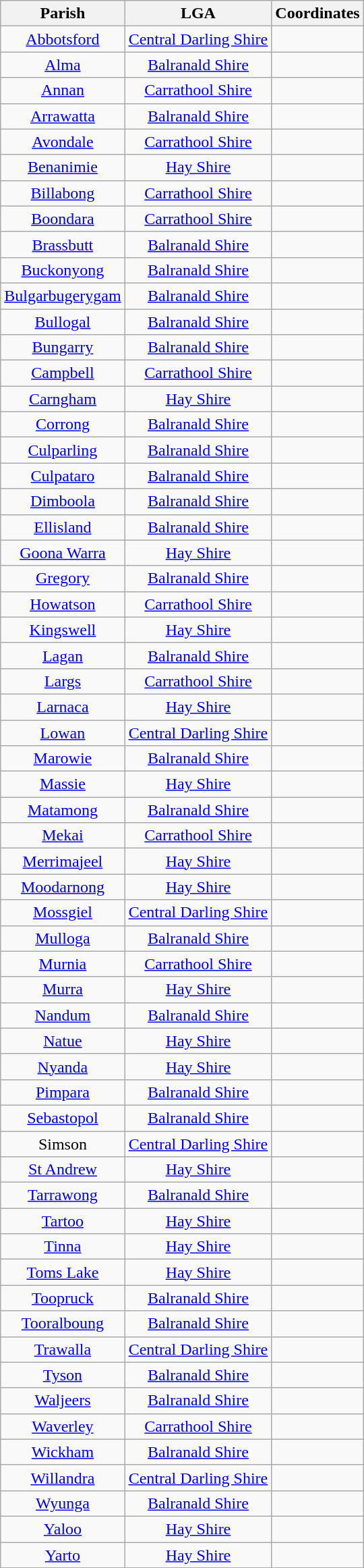<table class="wikitable" style="text-align:center">
<tr>
<th>Parish</th>
<th>LGA</th>
<th>Coordinates</th>
</tr>
<tr>
<td><a href='#'>Abbotsford</a></td>
<td><a href='#'>Central Darling Shire</a></td>
<td></td>
</tr>
<tr>
<td><a href='#'>Alma</a></td>
<td><a href='#'>Balranald Shire</a></td>
<td></td>
</tr>
<tr>
<td><a href='#'>Annan</a></td>
<td><a href='#'>Carrathool Shire</a></td>
<td></td>
</tr>
<tr>
<td><a href='#'>Arrawatta</a></td>
<td><a href='#'>Balranald Shire</a></td>
<td></td>
</tr>
<tr>
<td><a href='#'>Avondale</a></td>
<td><a href='#'>Carrathool Shire</a></td>
<td></td>
</tr>
<tr>
<td><a href='#'>Benanimie</a></td>
<td><a href='#'>Hay Shire</a></td>
<td></td>
</tr>
<tr>
<td><a href='#'>Billabong</a></td>
<td><a href='#'>Carrathool Shire</a></td>
<td></td>
</tr>
<tr>
<td><a href='#'>Boondara</a></td>
<td><a href='#'>Carrathool Shire</a></td>
<td></td>
</tr>
<tr>
<td><a href='#'>Brassbutt</a></td>
<td><a href='#'>Balranald Shire</a></td>
<td></td>
</tr>
<tr>
<td><a href='#'>Buckonyong</a></td>
<td><a href='#'>Balranald Shire</a></td>
<td></td>
</tr>
<tr>
<td><a href='#'>Bulgarbugerygam</a></td>
<td><a href='#'>Balranald Shire</a></td>
<td></td>
</tr>
<tr>
<td><a href='#'>Bullogal</a></td>
<td><a href='#'>Balranald Shire</a></td>
<td></td>
</tr>
<tr>
<td><a href='#'>Bungarry</a></td>
<td><a href='#'>Balranald Shire</a></td>
<td></td>
</tr>
<tr>
<td><a href='#'>Campbell</a></td>
<td><a href='#'>Carrathool Shire</a></td>
<td></td>
</tr>
<tr>
<td><a href='#'>Carngham</a></td>
<td><a href='#'>Hay Shire</a></td>
<td></td>
</tr>
<tr>
<td><a href='#'>Corrong</a></td>
<td><a href='#'>Balranald Shire</a></td>
<td></td>
</tr>
<tr>
<td><a href='#'>Culparling</a></td>
<td><a href='#'>Balranald Shire</a></td>
<td></td>
</tr>
<tr>
<td><a href='#'>Culpataro</a></td>
<td><a href='#'>Balranald Shire</a></td>
<td></td>
</tr>
<tr>
<td><a href='#'>Dimboola</a></td>
<td><a href='#'>Balranald Shire</a></td>
<td></td>
</tr>
<tr>
<td><a href='#'>Ellisland</a></td>
<td><a href='#'>Balranald Shire</a></td>
<td></td>
</tr>
<tr>
<td><a href='#'>Goona Warra</a></td>
<td><a href='#'>Hay Shire</a></td>
<td></td>
</tr>
<tr>
<td><a href='#'>Gregory</a></td>
<td><a href='#'>Balranald Shire</a></td>
<td></td>
</tr>
<tr>
<td><a href='#'>Howatson</a></td>
<td><a href='#'>Carrathool Shire</a></td>
<td></td>
</tr>
<tr>
<td><a href='#'>Kingswell</a></td>
<td><a href='#'>Hay Shire</a></td>
<td></td>
</tr>
<tr>
<td><a href='#'>Lagan</a></td>
<td><a href='#'>Balranald Shire</a></td>
<td></td>
</tr>
<tr>
<td><a href='#'>Largs</a></td>
<td><a href='#'>Carrathool Shire</a></td>
<td></td>
</tr>
<tr>
<td><a href='#'>Larnaca</a></td>
<td><a href='#'>Hay Shire</a></td>
<td></td>
</tr>
<tr>
<td><a href='#'>Lowan</a></td>
<td><a href='#'>Central Darling Shire</a></td>
<td></td>
</tr>
<tr>
<td><a href='#'>Marowie</a></td>
<td><a href='#'>Balranald Shire</a></td>
<td></td>
</tr>
<tr>
<td><a href='#'>Massie</a></td>
<td><a href='#'>Hay Shire</a></td>
<td></td>
</tr>
<tr>
<td><a href='#'>Matamong</a></td>
<td><a href='#'>Balranald Shire</a></td>
<td></td>
</tr>
<tr>
<td><a href='#'>Mekai</a></td>
<td><a href='#'>Carrathool Shire</a></td>
<td></td>
</tr>
<tr>
<td><a href='#'>Merrimajeel</a></td>
<td><a href='#'>Hay Shire</a></td>
<td></td>
</tr>
<tr>
<td><a href='#'>Moodarnong</a></td>
<td><a href='#'>Hay Shire</a></td>
<td></td>
</tr>
<tr>
<td><a href='#'>Mossgiel</a></td>
<td><a href='#'>Central Darling Shire</a></td>
<td></td>
</tr>
<tr>
<td><a href='#'>Mulloga</a></td>
<td><a href='#'>Balranald Shire</a></td>
<td></td>
</tr>
<tr>
<td><a href='#'>Murnia</a></td>
<td><a href='#'>Carrathool Shire</a></td>
<td></td>
</tr>
<tr>
<td><a href='#'>Murra</a></td>
<td><a href='#'>Hay Shire</a></td>
<td></td>
</tr>
<tr>
<td><a href='#'>Nandum</a></td>
<td><a href='#'>Balranald Shire</a></td>
<td></td>
</tr>
<tr>
<td><a href='#'>Natue</a></td>
<td><a href='#'>Hay Shire</a></td>
<td></td>
</tr>
<tr>
<td><a href='#'>Nyanda</a></td>
<td><a href='#'>Hay Shire</a></td>
<td></td>
</tr>
<tr>
<td><a href='#'>Pimpara</a></td>
<td><a href='#'>Balranald Shire</a></td>
<td></td>
</tr>
<tr>
<td><a href='#'>Sebastopol</a></td>
<td><a href='#'>Balranald Shire</a></td>
<td></td>
</tr>
<tr>
<td>Simson</td>
<td><a href='#'>Central Darling Shire</a></td>
<td></td>
</tr>
<tr>
<td><a href='#'>St Andrew</a></td>
<td><a href='#'>Hay Shire</a></td>
<td></td>
</tr>
<tr>
<td><a href='#'>Tarrawong</a></td>
<td><a href='#'>Balranald Shire</a></td>
<td></td>
</tr>
<tr>
<td><a href='#'>Tartoo</a></td>
<td><a href='#'>Hay Shire</a></td>
<td></td>
</tr>
<tr>
<td><a href='#'>Tinna</a></td>
<td><a href='#'>Hay Shire</a></td>
<td></td>
</tr>
<tr>
<td><a href='#'>Toms Lake</a></td>
<td><a href='#'>Hay Shire</a></td>
<td></td>
</tr>
<tr>
<td><a href='#'>Toopruck</a></td>
<td><a href='#'>Balranald Shire</a></td>
<td></td>
</tr>
<tr>
<td><a href='#'>Tooralboung</a></td>
<td><a href='#'>Balranald Shire</a></td>
<td></td>
</tr>
<tr>
<td><a href='#'>Trawalla</a></td>
<td><a href='#'>Central Darling Shire</a></td>
<td></td>
</tr>
<tr>
<td><a href='#'>Tyson</a></td>
<td><a href='#'>Balranald Shire</a></td>
<td></td>
</tr>
<tr>
<td><a href='#'>Waljeers</a></td>
<td><a href='#'>Balranald Shire</a></td>
<td></td>
</tr>
<tr>
<td><a href='#'>Waverley</a></td>
<td><a href='#'>Carrathool Shire</a></td>
<td></td>
</tr>
<tr>
<td><a href='#'>Wickham</a></td>
<td><a href='#'>Balranald Shire</a></td>
<td></td>
</tr>
<tr>
<td><a href='#'>Willandra</a></td>
<td><a href='#'>Central Darling Shire</a></td>
<td></td>
</tr>
<tr>
<td><a href='#'>Wyunga</a></td>
<td><a href='#'>Balranald Shire</a></td>
<td></td>
</tr>
<tr>
<td><a href='#'>Yaloo</a></td>
<td><a href='#'>Hay Shire</a></td>
<td></td>
</tr>
<tr>
<td><a href='#'>Yarto</a></td>
<td><a href='#'>Hay Shire</a></td>
<td></td>
</tr>
</table>
